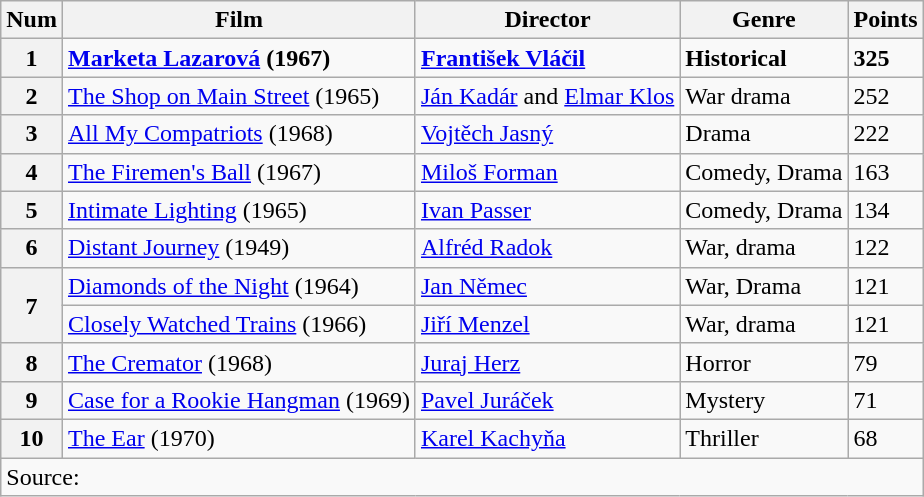<table class="wikitable">
<tr>
<th>Num</th>
<th>Film</th>
<th>Director</th>
<th>Genre</th>
<th>Points</th>
</tr>
<tr>
<th><strong>1</strong></th>
<td><strong><a href='#'>Marketa Lazarová</a> (1967)</strong></td>
<td><strong><a href='#'>František Vláčil</a></strong></td>
<td><strong>Historical</strong></td>
<td><strong>325</strong></td>
</tr>
<tr>
<th>2</th>
<td><a href='#'>The Shop on Main Street</a> (1965)</td>
<td><a href='#'>Ján Kadár</a> and <a href='#'>Elmar Klos</a></td>
<td>War drama</td>
<td>252</td>
</tr>
<tr>
<th>3</th>
<td><a href='#'>All My Compatriots</a> (1968)</td>
<td><a href='#'>Vojtěch Jasný</a></td>
<td>Drama</td>
<td>222</td>
</tr>
<tr>
<th>4</th>
<td><a href='#'>The Firemen's Ball</a> (1967)</td>
<td><a href='#'>Miloš Forman</a></td>
<td>Comedy, Drama</td>
<td>163</td>
</tr>
<tr>
<th>5</th>
<td><a href='#'>Intimate Lighting</a> (1965)</td>
<td><a href='#'>Ivan Passer</a></td>
<td>Comedy, Drama</td>
<td>134</td>
</tr>
<tr>
<th>6</th>
<td><a href='#'>Distant Journey</a> (1949)</td>
<td><a href='#'>Alfréd Radok</a></td>
<td>War, drama</td>
<td>122</td>
</tr>
<tr>
<th rowspan="2">7</th>
<td><a href='#'>Diamonds of the Night</a> (1964)</td>
<td><a href='#'>Jan Němec</a></td>
<td>War, Drama</td>
<td>121</td>
</tr>
<tr>
<td><a href='#'>Closely Watched Trains</a> (1966)</td>
<td><a href='#'>Jiří Menzel</a></td>
<td>War, drama</td>
<td>121</td>
</tr>
<tr>
<th>8</th>
<td><a href='#'>The Cremator</a> (1968)</td>
<td><a href='#'>Juraj Herz</a></td>
<td>Horror</td>
<td>79</td>
</tr>
<tr>
<th>9</th>
<td><a href='#'>Case for a Rookie Hangman</a> (1969)</td>
<td><a href='#'>Pavel Juráček</a></td>
<td>Mystery</td>
<td>71</td>
</tr>
<tr>
<th>10</th>
<td><a href='#'>The Ear</a> (1970)</td>
<td><a href='#'>Karel Kachyňa</a></td>
<td>Thriller</td>
<td>68</td>
</tr>
<tr>
<td colspan="5">Source:</td>
</tr>
</table>
